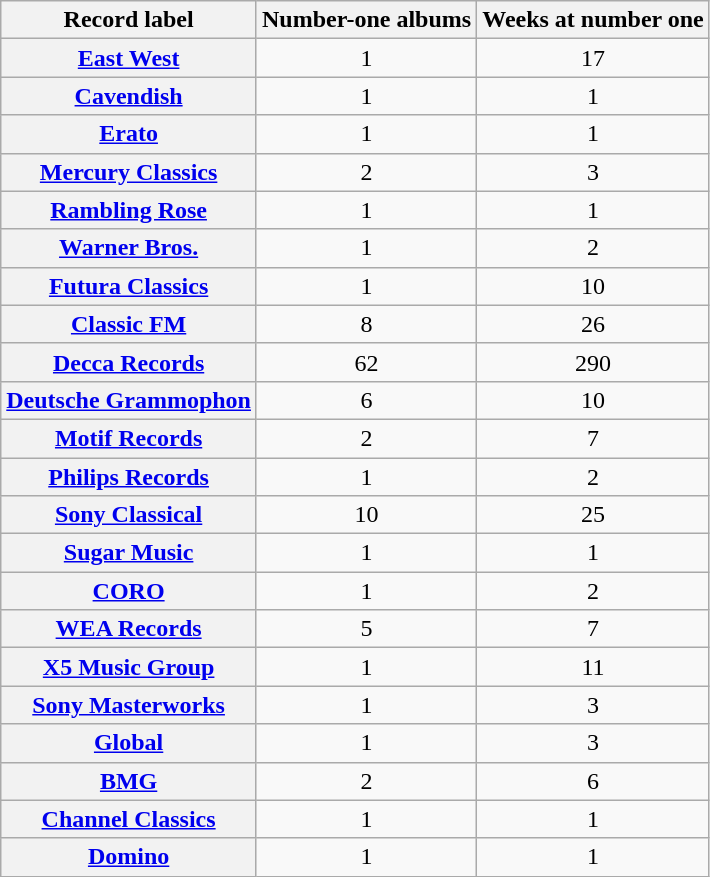<table class="wikitable plainrowheaders sortable">
<tr>
<th scope=col>Record label</th>
<th scope=col>Number-one albums</th>
<th scope=col>Weeks at number one</th>
</tr>
<tr>
<th scope=row><a href='#'>East West</a></th>
<td align=center>1</td>
<td align=center>17</td>
</tr>
<tr>
<th scope=row><a href='#'>Cavendish</a></th>
<td align=center>1</td>
<td align=center>1</td>
</tr>
<tr>
<th scope=row><a href='#'>Erato</a></th>
<td align=center>1</td>
<td align=center>1</td>
</tr>
<tr>
<th scope=row><a href='#'>Mercury Classics</a></th>
<td align=center>2</td>
<td align=center>3</td>
</tr>
<tr>
<th scope=row><a href='#'>Rambling Rose</a></th>
<td align=center>1</td>
<td align=center>1</td>
</tr>
<tr>
<th scope=row><a href='#'>Warner Bros.</a></th>
<td align=center>1</td>
<td align=center>2</td>
</tr>
<tr>
<th scope=row><a href='#'>Futura Classics</a></th>
<td align=center>1</td>
<td align=center>10</td>
</tr>
<tr>
<th scope=row><a href='#'>Classic FM</a></th>
<td align=center>8</td>
<td align=center>26</td>
</tr>
<tr>
<th scope=row><a href='#'>Decca Records</a></th>
<td align=center>62</td>
<td align=center>290</td>
</tr>
<tr>
<th scope=row><a href='#'>Deutsche Grammophon</a></th>
<td align=center>6</td>
<td align=center>10</td>
</tr>
<tr>
<th scope=row><a href='#'>Motif Records</a></th>
<td align=center>2</td>
<td align=center>7</td>
</tr>
<tr>
<th scope=row><a href='#'>Philips Records</a></th>
<td align=center>1</td>
<td align=center>2</td>
</tr>
<tr>
<th scope=row><a href='#'>Sony Classical</a></th>
<td align=center>10</td>
<td align=center>25</td>
</tr>
<tr>
<th scope=row><a href='#'>Sugar Music</a></th>
<td align=center>1</td>
<td align=center>1</td>
</tr>
<tr>
<th scope=row><a href='#'>CORO</a></th>
<td align=center>1</td>
<td align=center>2</td>
</tr>
<tr>
<th scope=row><a href='#'>WEA Records</a></th>
<td align=center>5</td>
<td align=center>7</td>
</tr>
<tr>
<th scope=row><a href='#'>X5 Music Group</a></th>
<td align=center>1</td>
<td align=center>11</td>
</tr>
<tr>
<th scope=row><a href='#'>Sony Masterworks</a></th>
<td align=center>1</td>
<td align=center>3</td>
</tr>
<tr>
<th scope=row><a href='#'>Global</a></th>
<td align=center>1</td>
<td align=center>3</td>
</tr>
<tr>
<th scope=row><a href='#'>BMG</a></th>
<td align=center>2</td>
<td align=center>6</td>
</tr>
<tr>
<th scope=row><a href='#'>Channel Classics</a></th>
<td align=center>1</td>
<td align=center>1</td>
</tr>
<tr>
<th scope=row><a href='#'>Domino</a></th>
<td align=center>1</td>
<td align=center>1</td>
</tr>
</table>
